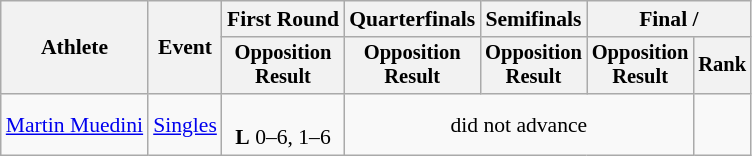<table class=wikitable style="font-size:90%; text-align:center">
<tr>
<th rowspan=2>Athlete</th>
<th rowspan=2>Event</th>
<th>First Round</th>
<th>Quarterfinals</th>
<th>Semifinals</th>
<th colspan=2>Final / </th>
</tr>
<tr style=font-size:95%>
<th>Opposition<br>Result</th>
<th>Opposition<br>Result</th>
<th>Opposition<br>Result</th>
<th>Opposition<br>Result</th>
<th>Rank</th>
</tr>
<tr align=center>
<td align=left><a href='#'>Martin Muedini</a></td>
<td align=left><a href='#'>Singles</a></td>
<td><br><strong>L</strong> 0–6, 1–6</td>
<td colspan=3>did not advance</td>
</tr>
</table>
